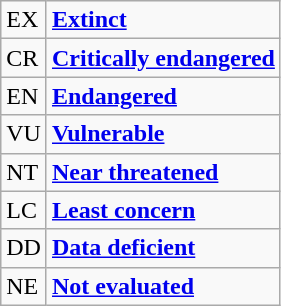<table class="wikitable" style="text-align:left">
<tr>
<td>EX</td>
<td><strong><a href='#'>Extinct</a></strong></td>
</tr>
<tr>
<td>CR</td>
<td><strong><a href='#'>Critically endangered</a></strong></td>
</tr>
<tr>
<td>EN</td>
<td><strong><a href='#'>Endangered</a></strong></td>
</tr>
<tr>
<td>VU</td>
<td><strong><a href='#'>Vulnerable</a></strong></td>
</tr>
<tr>
<td>NT</td>
<td><strong><a href='#'>Near threatened</a></strong></td>
</tr>
<tr>
<td>LC</td>
<td><strong><a href='#'>Least concern</a></strong></td>
</tr>
<tr>
<td>DD</td>
<td><strong><a href='#'>Data deficient</a></strong></td>
</tr>
<tr>
<td>NE</td>
<td><strong><a href='#'>Not evaluated</a></strong></td>
</tr>
</table>
